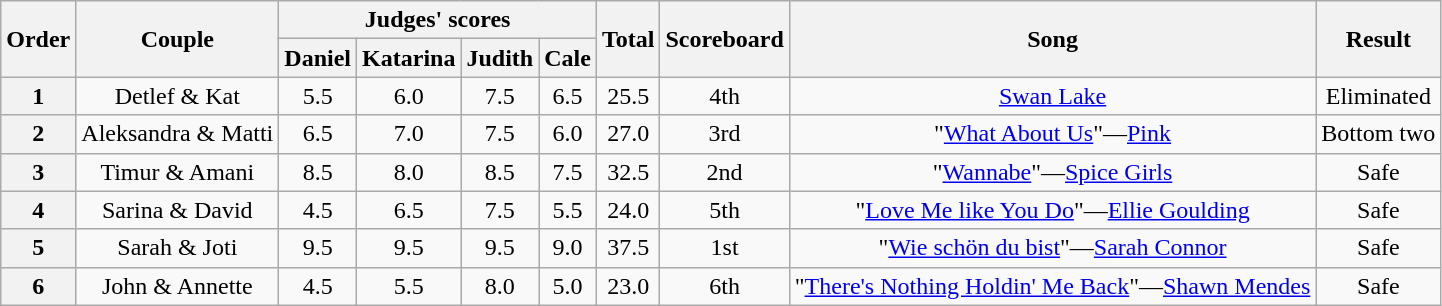<table class="wikitable plainrowheaders" style="text-align:center;">
<tr>
<th scope="col" rowspan=2>Order</th>
<th scope="col" rowspan=2>Couple</th>
<th scope="col" colspan=4>Judges' scores</th>
<th scope="col" rowspan=2>Total</th>
<th scope="col" rowspan=2>Scoreboard</th>
<th scope="col" rowspan=2>Song</th>
<th scope="col" rowspan=2>Result</th>
</tr>
<tr>
<th scope="col">Daniel</th>
<th>Katarina</th>
<th>Judith</th>
<th>Cale</th>
</tr>
<tr>
<th scope="col">1</th>
<td>Detlef & Kat</td>
<td>5.5</td>
<td>6.0</td>
<td>7.5</td>
<td>6.5</td>
<td>25.5</td>
<td>4th</td>
<td><a href='#'>Swan Lake</a></td>
<td>Eliminated</td>
</tr>
<tr>
<th scope="col">2</th>
<td>Aleksandra & Matti</td>
<td>6.5</td>
<td>7.0</td>
<td>7.5</td>
<td>6.0</td>
<td>27.0</td>
<td>3rd</td>
<td>"<a href='#'>What About Us</a>"—<a href='#'>Pink</a></td>
<td>Bottom two</td>
</tr>
<tr>
<th scope="col">3</th>
<td>Timur & Amani</td>
<td>8.5</td>
<td>8.0</td>
<td>8.5</td>
<td>7.5</td>
<td>32.5</td>
<td>2nd</td>
<td>"<a href='#'>Wannabe</a>"—<a href='#'>Spice Girls</a></td>
<td>Safe</td>
</tr>
<tr>
<th scope="col">4</th>
<td>Sarina & David</td>
<td>4.5</td>
<td>6.5</td>
<td>7.5</td>
<td>5.5</td>
<td>24.0</td>
<td>5th</td>
<td>"<a href='#'>Love Me like You Do</a>"—<a href='#'>Ellie Goulding</a></td>
<td>Safe</td>
</tr>
<tr>
<th scope="col">5</th>
<td>Sarah & Joti</td>
<td>9.5</td>
<td>9.5</td>
<td>9.5</td>
<td>9.0</td>
<td>37.5</td>
<td>1st</td>
<td>"<a href='#'>Wie schön du bist</a>"—<a href='#'>Sarah Connor</a></td>
<td>Safe</td>
</tr>
<tr>
<th scope="col">6</th>
<td>John & Annette</td>
<td>4.5</td>
<td>5.5</td>
<td>8.0</td>
<td>5.0</td>
<td>23.0</td>
<td>6th</td>
<td>"<a href='#'>There's Nothing Holdin' Me Back</a>"—<a href='#'>Shawn Mendes</a></td>
<td>Safe</td>
</tr>
</table>
